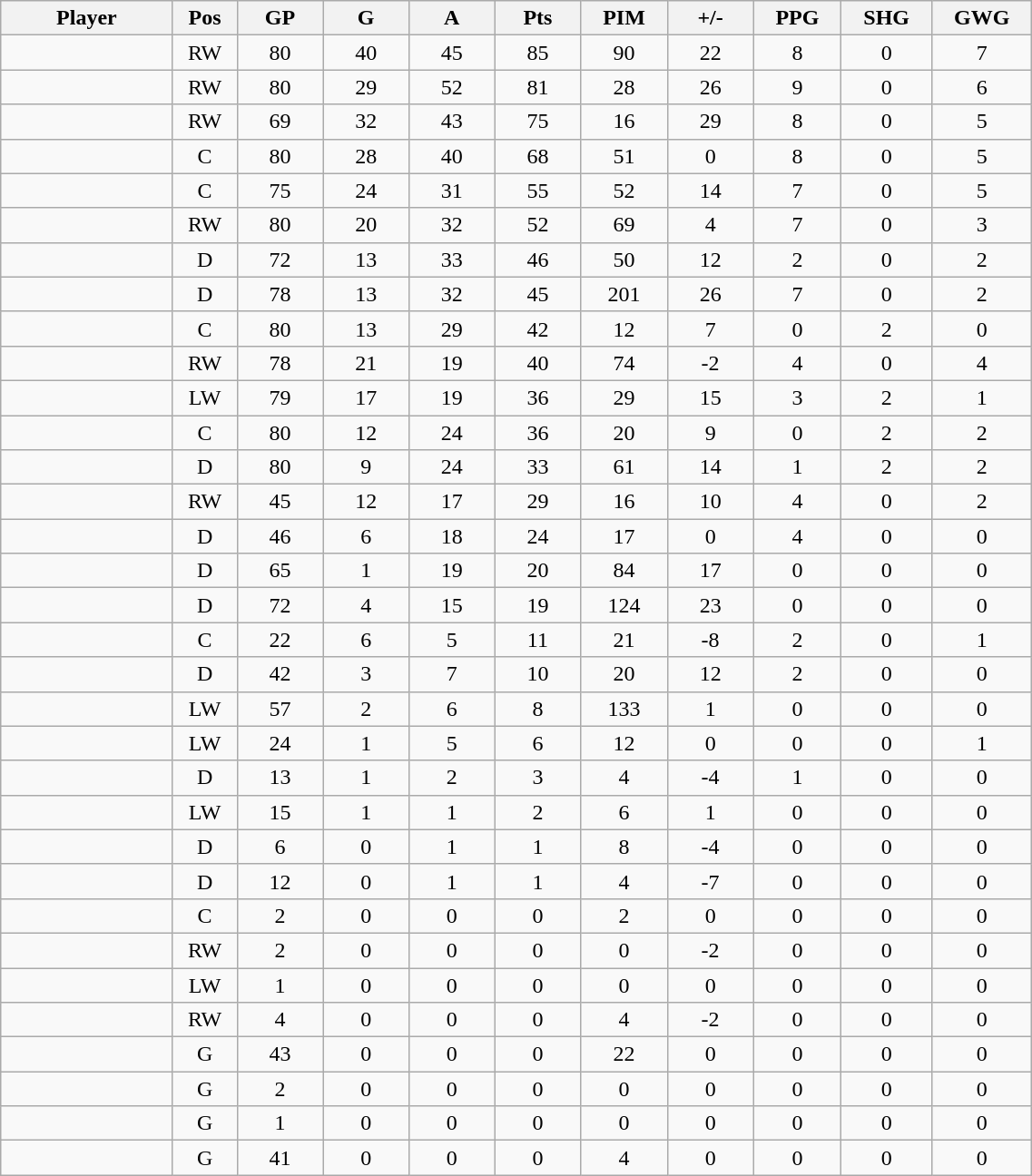<table class="wikitable sortable" width="60%">
<tr>
<th bgcolor="#DDDDFF" width="10%">Player</th>
<th bgcolor="#DDDDFF" width="3%" title="Position">Pos</th>
<th bgcolor="#DDDDFF" width="5%" title="Games played">GP</th>
<th bgcolor="#DDDDFF" width="5%" title="Goals">G</th>
<th bgcolor="#DDDDFF" width="5%" title="Assists">A</th>
<th bgcolor="#DDDDFF" width="5%" title="Points">Pts</th>
<th bgcolor="#DDDDFF" width="5%" title="Penalties in Minutes">PIM</th>
<th bgcolor="#DDDDFF" width="5%" title="Plus/Minus">+/-</th>
<th bgcolor="#DDDDFF" width="5%" title="Power Play Goals">PPG</th>
<th bgcolor="#DDDDFF" width="5%" title="Short-handed Goals">SHG</th>
<th bgcolor="#DDDDFF" width="5%" title="Game-winning Goals">GWG</th>
</tr>
<tr align="center">
<td align="right"></td>
<td>RW</td>
<td>80</td>
<td>40</td>
<td>45</td>
<td>85</td>
<td>90</td>
<td>22</td>
<td>8</td>
<td>0</td>
<td>7</td>
</tr>
<tr align="center">
<td align="right"></td>
<td>RW</td>
<td>80</td>
<td>29</td>
<td>52</td>
<td>81</td>
<td>28</td>
<td>26</td>
<td>9</td>
<td>0</td>
<td>6</td>
</tr>
<tr align="center">
<td align="right"></td>
<td>RW</td>
<td>69</td>
<td>32</td>
<td>43</td>
<td>75</td>
<td>16</td>
<td>29</td>
<td>8</td>
<td>0</td>
<td>5</td>
</tr>
<tr align="center">
<td align="right"></td>
<td>C</td>
<td>80</td>
<td>28</td>
<td>40</td>
<td>68</td>
<td>51</td>
<td>0</td>
<td>8</td>
<td>0</td>
<td>5</td>
</tr>
<tr align="center">
<td align="right"></td>
<td>C</td>
<td>75</td>
<td>24</td>
<td>31</td>
<td>55</td>
<td>52</td>
<td>14</td>
<td>7</td>
<td>0</td>
<td>5</td>
</tr>
<tr align="center">
<td align="right"></td>
<td>RW</td>
<td>80</td>
<td>20</td>
<td>32</td>
<td>52</td>
<td>69</td>
<td>4</td>
<td>7</td>
<td>0</td>
<td>3</td>
</tr>
<tr align="center">
<td align="right"></td>
<td>D</td>
<td>72</td>
<td>13</td>
<td>33</td>
<td>46</td>
<td>50</td>
<td>12</td>
<td>2</td>
<td>0</td>
<td>2</td>
</tr>
<tr align="center">
<td align="right"></td>
<td>D</td>
<td>78</td>
<td>13</td>
<td>32</td>
<td>45</td>
<td>201</td>
<td>26</td>
<td>7</td>
<td>0</td>
<td>2</td>
</tr>
<tr align="center">
<td align="right"></td>
<td>C</td>
<td>80</td>
<td>13</td>
<td>29</td>
<td>42</td>
<td>12</td>
<td>7</td>
<td>0</td>
<td>2</td>
<td>0</td>
</tr>
<tr align="center">
<td align="right"></td>
<td>RW</td>
<td>78</td>
<td>21</td>
<td>19</td>
<td>40</td>
<td>74</td>
<td>-2</td>
<td>4</td>
<td>0</td>
<td>4</td>
</tr>
<tr align="center">
<td align="right"></td>
<td>LW</td>
<td>79</td>
<td>17</td>
<td>19</td>
<td>36</td>
<td>29</td>
<td>15</td>
<td>3</td>
<td>2</td>
<td>1</td>
</tr>
<tr align="center">
<td align="right"></td>
<td>C</td>
<td>80</td>
<td>12</td>
<td>24</td>
<td>36</td>
<td>20</td>
<td>9</td>
<td>0</td>
<td>2</td>
<td>2</td>
</tr>
<tr align="center">
<td align="right"></td>
<td>D</td>
<td>80</td>
<td>9</td>
<td>24</td>
<td>33</td>
<td>61</td>
<td>14</td>
<td>1</td>
<td>2</td>
<td>2</td>
</tr>
<tr align="center">
<td align="right"></td>
<td>RW</td>
<td>45</td>
<td>12</td>
<td>17</td>
<td>29</td>
<td>16</td>
<td>10</td>
<td>4</td>
<td>0</td>
<td>2</td>
</tr>
<tr align="center">
<td align="right"></td>
<td>D</td>
<td>46</td>
<td>6</td>
<td>18</td>
<td>24</td>
<td>17</td>
<td>0</td>
<td>4</td>
<td>0</td>
<td>0</td>
</tr>
<tr align="center">
<td align="right"></td>
<td>D</td>
<td>65</td>
<td>1</td>
<td>19</td>
<td>20</td>
<td>84</td>
<td>17</td>
<td>0</td>
<td>0</td>
<td>0</td>
</tr>
<tr align="center">
<td align="right"></td>
<td>D</td>
<td>72</td>
<td>4</td>
<td>15</td>
<td>19</td>
<td>124</td>
<td>23</td>
<td>0</td>
<td>0</td>
<td>0</td>
</tr>
<tr align="center">
<td align="right"></td>
<td>C</td>
<td>22</td>
<td>6</td>
<td>5</td>
<td>11</td>
<td>21</td>
<td>-8</td>
<td>2</td>
<td>0</td>
<td>1</td>
</tr>
<tr align="center">
<td align="right"></td>
<td>D</td>
<td>42</td>
<td>3</td>
<td>7</td>
<td>10</td>
<td>20</td>
<td>12</td>
<td>2</td>
<td>0</td>
<td>0</td>
</tr>
<tr align="center">
<td align="right"></td>
<td>LW</td>
<td>57</td>
<td>2</td>
<td>6</td>
<td>8</td>
<td>133</td>
<td>1</td>
<td>0</td>
<td>0</td>
<td>0</td>
</tr>
<tr align="center">
<td align="right"></td>
<td>LW</td>
<td>24</td>
<td>1</td>
<td>5</td>
<td>6</td>
<td>12</td>
<td>0</td>
<td>0</td>
<td>0</td>
<td>1</td>
</tr>
<tr align="center">
<td align="right"></td>
<td>D</td>
<td>13</td>
<td>1</td>
<td>2</td>
<td>3</td>
<td>4</td>
<td>-4</td>
<td>1</td>
<td>0</td>
<td>0</td>
</tr>
<tr align="center">
<td align="right"></td>
<td>LW</td>
<td>15</td>
<td>1</td>
<td>1</td>
<td>2</td>
<td>6</td>
<td>1</td>
<td>0</td>
<td>0</td>
<td>0</td>
</tr>
<tr align="center">
<td align="right"></td>
<td>D</td>
<td>6</td>
<td>0</td>
<td>1</td>
<td>1</td>
<td>8</td>
<td>-4</td>
<td>0</td>
<td>0</td>
<td>0</td>
</tr>
<tr align="center">
<td align="right"></td>
<td>D</td>
<td>12</td>
<td>0</td>
<td>1</td>
<td>1</td>
<td>4</td>
<td>-7</td>
<td>0</td>
<td>0</td>
<td>0</td>
</tr>
<tr align="center">
<td align="right"></td>
<td>C</td>
<td>2</td>
<td>0</td>
<td>0</td>
<td>0</td>
<td>2</td>
<td>0</td>
<td>0</td>
<td>0</td>
<td>0</td>
</tr>
<tr align="center">
<td align="right"></td>
<td>RW</td>
<td>2</td>
<td>0</td>
<td>0</td>
<td>0</td>
<td>0</td>
<td>-2</td>
<td>0</td>
<td>0</td>
<td>0</td>
</tr>
<tr align="center">
<td align="right"></td>
<td>LW</td>
<td>1</td>
<td>0</td>
<td>0</td>
<td>0</td>
<td>0</td>
<td>0</td>
<td>0</td>
<td>0</td>
<td>0</td>
</tr>
<tr align="center">
<td align="right"></td>
<td>RW</td>
<td>4</td>
<td>0</td>
<td>0</td>
<td>0</td>
<td>4</td>
<td>-2</td>
<td>0</td>
<td>0</td>
<td>0</td>
</tr>
<tr align="center">
<td align="right"></td>
<td>G</td>
<td>43</td>
<td>0</td>
<td>0</td>
<td>0</td>
<td>22</td>
<td>0</td>
<td>0</td>
<td>0</td>
<td>0</td>
</tr>
<tr align="center">
<td align="right"></td>
<td>G</td>
<td>2</td>
<td>0</td>
<td>0</td>
<td>0</td>
<td>0</td>
<td>0</td>
<td>0</td>
<td>0</td>
<td>0</td>
</tr>
<tr align="center">
<td align="right"></td>
<td>G</td>
<td>1</td>
<td>0</td>
<td>0</td>
<td>0</td>
<td>0</td>
<td>0</td>
<td>0</td>
<td>0</td>
<td>0</td>
</tr>
<tr align="center">
<td align="right"></td>
<td>G</td>
<td>41</td>
<td>0</td>
<td>0</td>
<td>0</td>
<td>4</td>
<td>0</td>
<td>0</td>
<td>0</td>
<td>0</td>
</tr>
</table>
